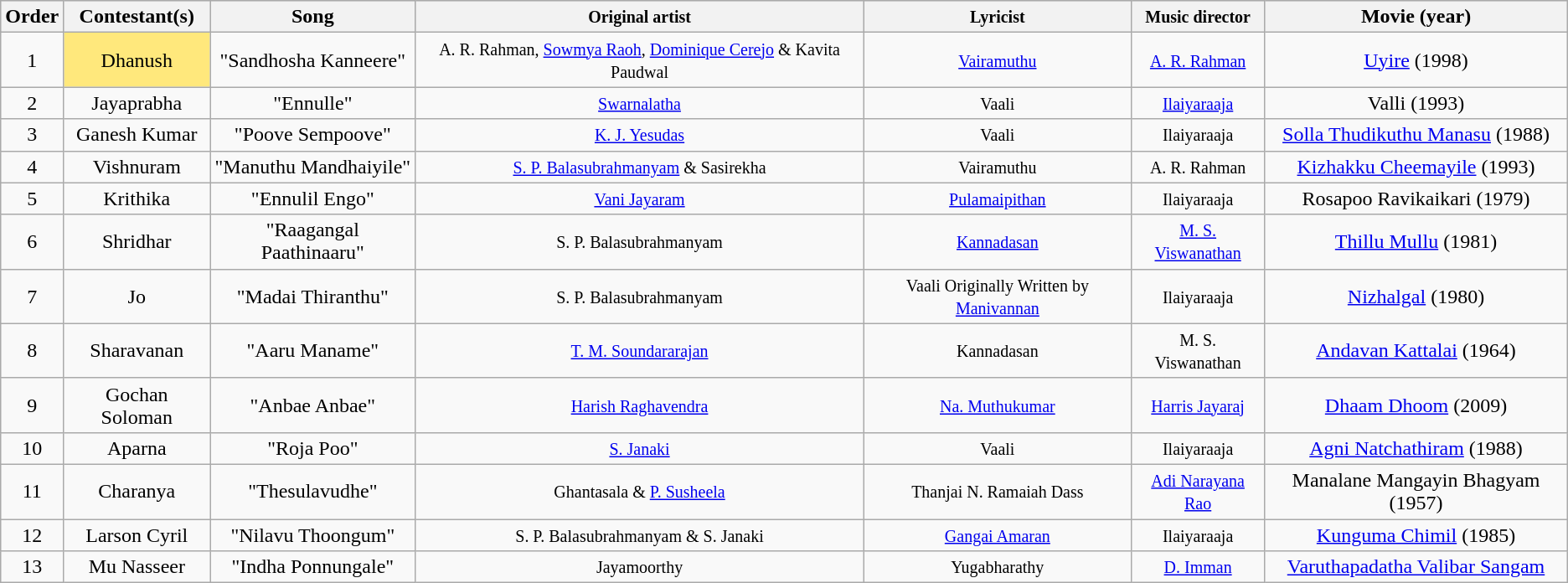<table class="wikitable sortable" style="text-align: center; width: auto;">
<tr style="background:lightgrey; text-align:center;">
<th>Order</th>
<th>Contestant(s)</th>
<th>Song</th>
<th><small>Original artist</small></th>
<th><small>Lyricist</small></th>
<th><small>Music director</small></th>
<th>Movie (year)</th>
</tr>
<tr>
<td>1</td>
<td style="background:#ffe87c">Dhanush</td>
<td>"Sandhosha Kanneere"</td>
<td><small>A. R. Rahman, <a href='#'>Sowmya Raoh</a>, <a href='#'>Dominique Cerejo</a> & Kavita Paudwal</small></td>
<td><small><a href='#'>Vairamuthu</a></small></td>
<td><small><a href='#'>A. R. Rahman</a></small></td>
<td><a href='#'>Uyire</a> (1998)</td>
</tr>
<tr>
<td>2</td>
<td>Jayaprabha</td>
<td>"Ennulle"</td>
<td><small><a href='#'>Swarnalatha</a></small></td>
<td><small>Vaali</small></td>
<td><small><a href='#'>Ilaiyaraaja</a></small></td>
<td>Valli (1993)</td>
</tr>
<tr>
<td>3</td>
<td>Ganesh Kumar</td>
<td>"Poove Sempoove"</td>
<td><small><a href='#'>K. J. Yesudas</a></small></td>
<td><small>Vaali</small></td>
<td><small>Ilaiyaraaja</small></td>
<td><a href='#'>Solla Thudikuthu Manasu</a> (1988)</td>
</tr>
<tr>
<td>4</td>
<td>Vishnuram</td>
<td>"Manuthu Mandhaiyile"</td>
<td><small><a href='#'>S. P. Balasubrahmanyam</a> & Sasirekha</small></td>
<td><small>Vairamuthu</small></td>
<td><small>A. R. Rahman</small></td>
<td><a href='#'>Kizhakku Cheemayile</a> (1993)</td>
</tr>
<tr>
<td>5</td>
<td>Krithika</td>
<td>"Ennulil Engo"</td>
<td><small><a href='#'>Vani Jayaram</a></small></td>
<td><small><a href='#'>Pulamaipithan</a></small></td>
<td><small>Ilaiyaraaja</small></td>
<td>Rosapoo Ravikaikari (1979)</td>
</tr>
<tr>
<td>6</td>
<td>Shridhar</td>
<td>"Raagangal Paathinaaru"</td>
<td><small>S. P. Balasubrahmanyam</small></td>
<td><small><a href='#'>Kannadasan</a></small></td>
<td><small><a href='#'>M. S. Viswanathan</a></small></td>
<td><a href='#'>Thillu Mullu</a> (1981)</td>
</tr>
<tr>
<td>7</td>
<td>Jo</td>
<td>"Madai Thiranthu"</td>
<td><small>S. P. Balasubrahmanyam</small></td>
<td><small>Vaali Originally Written by <a href='#'>Manivannan</a></small></td>
<td><small>Ilaiyaraaja</small></td>
<td><a href='#'>Nizhalgal</a> (1980)</td>
</tr>
<tr>
<td>8</td>
<td>Sharavanan</td>
<td>"Aaru Maname"</td>
<td><small><a href='#'>T. M. Soundararajan</a></small></td>
<td><small>Kannadasan</small></td>
<td><small>M. S. Viswanathan</small></td>
<td><a href='#'>Andavan Kattalai</a> (1964)</td>
</tr>
<tr>
<td>9</td>
<td>Gochan Soloman</td>
<td>"Anbae Anbae"</td>
<td><small><a href='#'>Harish Raghavendra</a></small></td>
<td><small><a href='#'>Na. Muthukumar</a></small></td>
<td><small><a href='#'>Harris Jayaraj</a></small></td>
<td><a href='#'>Dhaam Dhoom</a> (2009)</td>
</tr>
<tr>
<td>10</td>
<td>Aparna</td>
<td>"Roja Poo"</td>
<td><small><a href='#'>S. Janaki</a></small></td>
<td><small>Vaali</small></td>
<td><small>Ilaiyaraaja</small></td>
<td><a href='#'>Agni Natchathiram</a> (1988)</td>
</tr>
<tr>
<td>11</td>
<td>Charanya</td>
<td>"Thesulavudhe"</td>
<td><small>Ghantasala & <a href='#'>P. Susheela</a></small></td>
<td><small>Thanjai N. Ramaiah Dass</small></td>
<td><small><a href='#'>Adi Narayana Rao</a></small></td>
<td>Manalane Mangayin Bhagyam (1957)</td>
</tr>
<tr>
<td>12</td>
<td>Larson Cyril</td>
<td>"Nilavu Thoongum"</td>
<td><small>S. P. Balasubrahmanyam & S. Janaki</small></td>
<td><small><a href='#'>Gangai Amaran</a></small></td>
<td><small>Ilaiyaraaja</small></td>
<td><a href='#'>Kunguma Chimil</a> (1985)</td>
</tr>
<tr>
<td>13</td>
<td>Mu Nasseer</td>
<td>"Indha Ponnungale"</td>
<td><small>Jayamoorthy</small></td>
<td><small>Yugabharathy</small></td>
<td><small><a href='#'>D. Imman</a></small></td>
<td><a href='#'>Varuthapadatha Valibar Sangam</a></td>
</tr>
</table>
